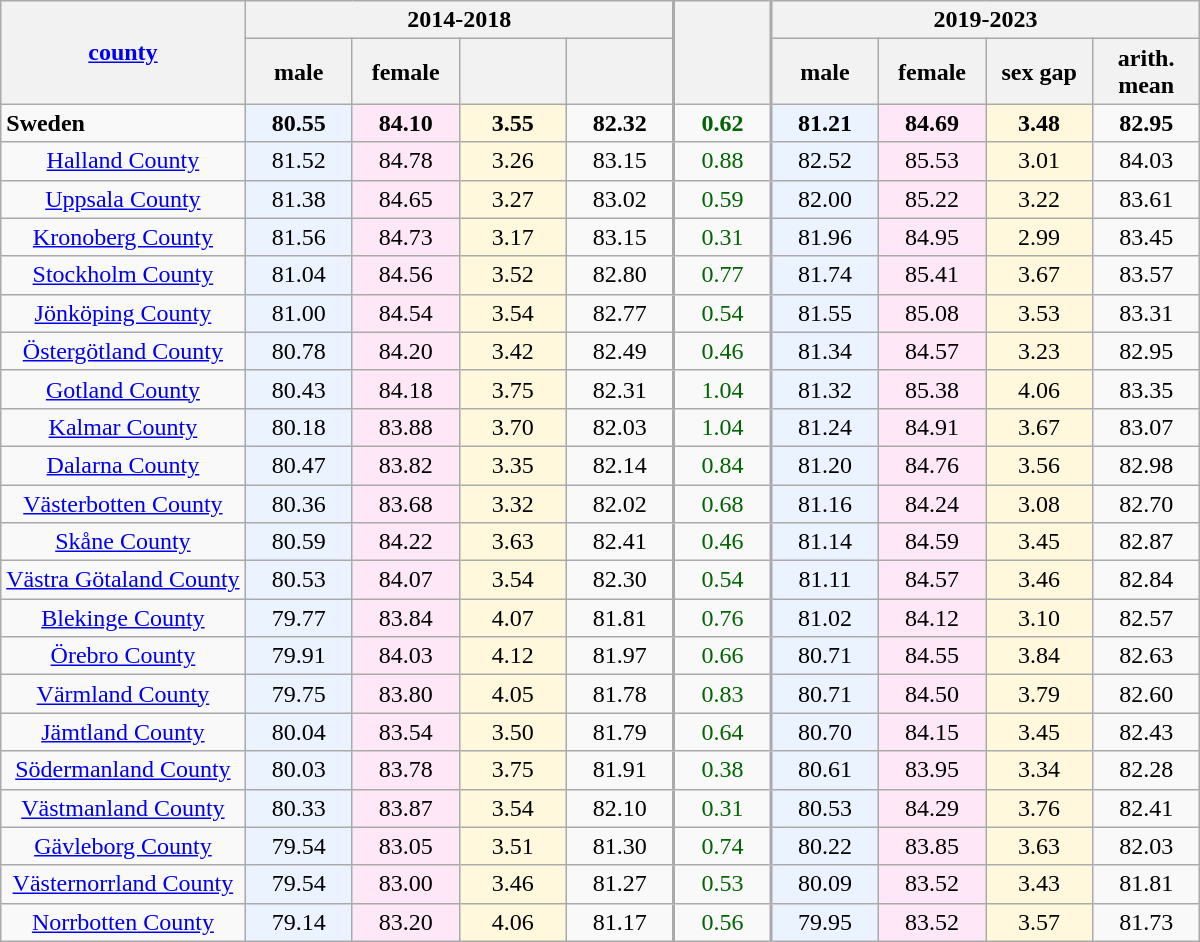<table class="wikitable sortable mw-datatable static-row-numbers sort-under col1left" style="text-align:center;">
<tr>
<th rowspan=2 style="vertical-align:middle;"><a href='#'>county</a></th>
<th colspan=4>2014-2018</th>
<th rowspan=2 style="vertical-align:middle;width:3.5em;border-left-width:2px;"></th>
<th colspan=4 style="border-left-width:2px;">2019-2023</th>
</tr>
<tr>
<th style="vertical-align:middle;width:4em;">male</th>
<th style="vertical-align:middle;width:4em;">female</th>
<th style="vertical-align:middle;width:4em;"></th>
<th style="width:4em;"></th>
<th style="vertical-align:middle;width:4em;border-left-width:2px;">male</th>
<th style="vertical-align:middle;width:4em;">female</th>
<th style="vertical-align:middle;width:4em;">sex gap</th>
<th style="width:4em;">arith. mean</th>
</tr>
<tr class=static-row-header>
<td style="text-align:left;"><strong>Sweden</strong></td>
<td style="background:#eaf3ff;"><strong>80.55</strong></td>
<td style="background:#fee7f6;"><strong>84.10</strong></td>
<td style="background:#fff8dc;"><strong>3.55</strong></td>
<td><strong>82.32</strong></td>
<td style="color:darkgreen;border-left-width:2px;"><strong>0.62</strong></td>
<td style="background:#eaf3ff;border-left-width:2px;"><strong>81.21</strong></td>
<td style="background:#fee7f6;"><strong>84.69</strong></td>
<td style="background:#fff8dc;"><strong>3.48</strong></td>
<td><strong>82.95</strong></td>
</tr>
<tr>
<td><a href='#'>Halland County</a></td>
<td style="background:#eaf3ff;">81.52</td>
<td style="background:#fee7f6;">84.78</td>
<td style="background:#fff8dc;">3.26</td>
<td>83.15</td>
<td style="color:darkgreen;border-left-width:2px;">0.88</td>
<td style="background:#eaf3ff;border-left-width:2px;">82.52</td>
<td style="background:#fee7f6;">85.53</td>
<td style="background:#fff8dc;">3.01</td>
<td>84.03</td>
</tr>
<tr>
<td><a href='#'>Uppsala County</a></td>
<td style="background:#eaf3ff;">81.38</td>
<td style="background:#fee7f6;">84.65</td>
<td style="background:#fff8dc;">3.27</td>
<td>83.02</td>
<td style="color:darkgreen;border-left-width:2px;">0.59</td>
<td style="background:#eaf3ff;border-left-width:2px;">82.00</td>
<td style="background:#fee7f6;">85.22</td>
<td style="background:#fff8dc;">3.22</td>
<td>83.61</td>
</tr>
<tr>
<td><a href='#'>Kronoberg County</a></td>
<td style="background:#eaf3ff;">81.56</td>
<td style="background:#fee7f6;">84.73</td>
<td style="background:#fff8dc;">3.17</td>
<td>83.15</td>
<td style="color:darkgreen;border-left-width:2px;">0.31</td>
<td style="background:#eaf3ff;border-left-width:2px;">81.96</td>
<td style="background:#fee7f6;">84.95</td>
<td style="background:#fff8dc;">2.99</td>
<td>83.45</td>
</tr>
<tr>
<td><a href='#'>Stockholm County</a></td>
<td style="background:#eaf3ff;">81.04</td>
<td style="background:#fee7f6;">84.56</td>
<td style="background:#fff8dc;">3.52</td>
<td>82.80</td>
<td style="color:darkgreen;border-left-width:2px;">0.77</td>
<td style="background:#eaf3ff;border-left-width:2px;">81.74</td>
<td style="background:#fee7f6;">85.41</td>
<td style="background:#fff8dc;">3.67</td>
<td>83.57</td>
</tr>
<tr>
<td><a href='#'>Jönköping County</a></td>
<td style="background:#eaf3ff;">81.00</td>
<td style="background:#fee7f6;">84.54</td>
<td style="background:#fff8dc;">3.54</td>
<td>82.77</td>
<td style="color:darkgreen;border-left-width:2px;">0.54</td>
<td style="background:#eaf3ff;border-left-width:2px;">81.55</td>
<td style="background:#fee7f6;">85.08</td>
<td style="background:#fff8dc;">3.53</td>
<td>83.31</td>
</tr>
<tr>
<td><a href='#'>Östergötland County</a></td>
<td style="background:#eaf3ff;">80.78</td>
<td style="background:#fee7f6;">84.20</td>
<td style="background:#fff8dc;">3.42</td>
<td>82.49</td>
<td style="color:darkgreen;border-left-width:2px;">0.46</td>
<td style="background:#eaf3ff;border-left-width:2px;">81.34</td>
<td style="background:#fee7f6;">84.57</td>
<td style="background:#fff8dc;">3.23</td>
<td>82.95</td>
</tr>
<tr>
<td><a href='#'>Gotland County</a></td>
<td style="background:#eaf3ff;">80.43</td>
<td style="background:#fee7f6;">84.18</td>
<td style="background:#fff8dc;">3.75</td>
<td>82.31</td>
<td style="color:darkgreen;border-left-width:2px;">1.04</td>
<td style="background:#eaf3ff;border-left-width:2px;">81.32</td>
<td style="background:#fee7f6;">85.38</td>
<td style="background:#fff8dc;">4.06</td>
<td>83.35</td>
</tr>
<tr>
<td><a href='#'>Kalmar County</a></td>
<td style="background:#eaf3ff;">80.18</td>
<td style="background:#fee7f6;">83.88</td>
<td style="background:#fff8dc;">3.70</td>
<td>82.03</td>
<td style="color:darkgreen;border-left-width:2px;">1.04</td>
<td style="background:#eaf3ff;border-left-width:2px;">81.24</td>
<td style="background:#fee7f6;">84.91</td>
<td style="background:#fff8dc;">3.67</td>
<td>83.07</td>
</tr>
<tr>
<td><a href='#'>Dalarna County</a></td>
<td style="background:#eaf3ff;">80.47</td>
<td style="background:#fee7f6;">83.82</td>
<td style="background:#fff8dc;">3.35</td>
<td>82.14</td>
<td style="color:darkgreen;border-left-width:2px;">0.84</td>
<td style="background:#eaf3ff;border-left-width:2px;">81.20</td>
<td style="background:#fee7f6;">84.76</td>
<td style="background:#fff8dc;">3.56</td>
<td>82.98</td>
</tr>
<tr>
<td><a href='#'>Västerbotten County</a></td>
<td style="background:#eaf3ff;">80.36</td>
<td style="background:#fee7f6;">83.68</td>
<td style="background:#fff8dc;">3.32</td>
<td>82.02</td>
<td style="color:darkgreen;border-left-width:2px;">0.68</td>
<td style="background:#eaf3ff;border-left-width:2px;">81.16</td>
<td style="background:#fee7f6;">84.24</td>
<td style="background:#fff8dc;">3.08</td>
<td>82.70</td>
</tr>
<tr>
<td><a href='#'>Skåne County</a></td>
<td style="background:#eaf3ff;">80.59</td>
<td style="background:#fee7f6;">84.22</td>
<td style="background:#fff8dc;">3.63</td>
<td>82.41</td>
<td style="color:darkgreen;border-left-width:2px;">0.46</td>
<td style="background:#eaf3ff;border-left-width:2px;">81.14</td>
<td style="background:#fee7f6;">84.59</td>
<td style="background:#fff8dc;">3.45</td>
<td>82.87</td>
</tr>
<tr>
<td><a href='#'>Västra Götaland County</a></td>
<td style="background:#eaf3ff;">80.53</td>
<td style="background:#fee7f6;">84.07</td>
<td style="background:#fff8dc;">3.54</td>
<td>82.30</td>
<td style="color:darkgreen;border-left-width:2px;">0.54</td>
<td style="background:#eaf3ff;border-left-width:2px;">81.11</td>
<td style="background:#fee7f6;">84.57</td>
<td style="background:#fff8dc;">3.46</td>
<td>82.84</td>
</tr>
<tr>
<td><a href='#'>Blekinge County</a></td>
<td style="background:#eaf3ff;">79.77</td>
<td style="background:#fee7f6;">83.84</td>
<td style="background:#fff8dc;">4.07</td>
<td>81.81</td>
<td style="color:darkgreen;border-left-width:2px;">0.76</td>
<td style="background:#eaf3ff;border-left-width:2px;">81.02</td>
<td style="background:#fee7f6;">84.12</td>
<td style="background:#fff8dc;">3.10</td>
<td>82.57</td>
</tr>
<tr>
<td><a href='#'>Örebro County</a></td>
<td style="background:#eaf3ff;">79.91</td>
<td style="background:#fee7f6;">84.03</td>
<td style="background:#fff8dc;">4.12</td>
<td>81.97</td>
<td style="color:darkgreen;border-left-width:2px;">0.66</td>
<td style="background:#eaf3ff;border-left-width:2px;">80.71</td>
<td style="background:#fee7f6;">84.55</td>
<td style="background:#fff8dc;">3.84</td>
<td>82.63</td>
</tr>
<tr>
<td><a href='#'>Värmland County</a></td>
<td style="background:#eaf3ff;">79.75</td>
<td style="background:#fee7f6;">83.80</td>
<td style="background:#fff8dc;">4.05</td>
<td>81.78</td>
<td style="color:darkgreen;border-left-width:2px;">0.83</td>
<td style="background:#eaf3ff;border-left-width:2px;">80.71</td>
<td style="background:#fee7f6;">84.50</td>
<td style="background:#fff8dc;">3.79</td>
<td>82.60</td>
</tr>
<tr>
<td><a href='#'>Jämtland County</a></td>
<td style="background:#eaf3ff;">80.04</td>
<td style="background:#fee7f6;">83.54</td>
<td style="background:#fff8dc;">3.50</td>
<td>81.79</td>
<td style="color:darkgreen;border-left-width:2px;">0.64</td>
<td style="background:#eaf3ff;border-left-width:2px;">80.70</td>
<td style="background:#fee7f6;">84.15</td>
<td style="background:#fff8dc;">3.45</td>
<td>82.43</td>
</tr>
<tr>
<td><a href='#'>Södermanland County</a></td>
<td style="background:#eaf3ff;">80.03</td>
<td style="background:#fee7f6;">83.78</td>
<td style="background:#fff8dc;">3.75</td>
<td>81.91</td>
<td style="color:darkgreen;border-left-width:2px;">0.38</td>
<td style="background:#eaf3ff;border-left-width:2px;">80.61</td>
<td style="background:#fee7f6;">83.95</td>
<td style="background:#fff8dc;">3.34</td>
<td>82.28</td>
</tr>
<tr>
<td><a href='#'>Västmanland County</a></td>
<td style="background:#eaf3ff;">80.33</td>
<td style="background:#fee7f6;">83.87</td>
<td style="background:#fff8dc;">3.54</td>
<td>82.10</td>
<td style="color:darkgreen;border-left-width:2px;">0.31</td>
<td style="background:#eaf3ff;border-left-width:2px;">80.53</td>
<td style="background:#fee7f6;">84.29</td>
<td style="background:#fff8dc;">3.76</td>
<td>82.41</td>
</tr>
<tr>
<td><a href='#'>Gävleborg County</a></td>
<td style="background:#eaf3ff;">79.54</td>
<td style="background:#fee7f6;">83.05</td>
<td style="background:#fff8dc;">3.51</td>
<td>81.30</td>
<td style="color:darkgreen;border-left-width:2px;">0.74</td>
<td style="background:#eaf3ff;border-left-width:2px;">80.22</td>
<td style="background:#fee7f6;">83.85</td>
<td style="background:#fff8dc;">3.63</td>
<td>82.03</td>
</tr>
<tr>
<td><a href='#'>Västernorrland County</a></td>
<td style="background:#eaf3ff;">79.54</td>
<td style="background:#fee7f6;">83.00</td>
<td style="background:#fff8dc;">3.46</td>
<td>81.27</td>
<td style="color:darkgreen;border-left-width:2px;">0.53</td>
<td style="background:#eaf3ff;border-left-width:2px;">80.09</td>
<td style="background:#fee7f6;">83.52</td>
<td style="background:#fff8dc;">3.43</td>
<td>81.81</td>
</tr>
<tr>
<td><a href='#'>Norrbotten County</a></td>
<td style="background:#eaf3ff;">79.14</td>
<td style="background:#fee7f6;">83.20</td>
<td style="background:#fff8dc;">4.06</td>
<td>81.17</td>
<td style="color:darkgreen;border-left-width:2px;">0.56</td>
<td style="background:#eaf3ff;border-left-width:2px;">79.95</td>
<td style="background:#fee7f6;">83.52</td>
<td style="background:#fff8dc;">3.57</td>
<td>81.73</td>
</tr>
</table>
